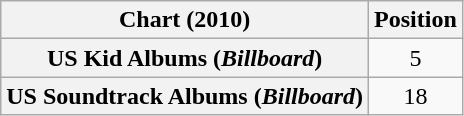<table class="wikitable sortable plainrowheaders" style="text-align:center">
<tr>
<th>Chart (2010)</th>
<th>Position</th>
</tr>
<tr>
<th scope="row">US Kid Albums (<em>Billboard</em>)</th>
<td>5</td>
</tr>
<tr>
<th scope="row">US Soundtrack Albums (<em>Billboard</em>)</th>
<td>18</td>
</tr>
</table>
